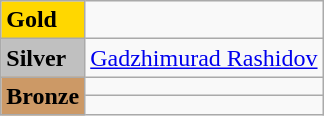<table class="wikitable">
<tr>
<td bgcolor="gold"><strong>Gold</strong></td>
<td></td>
</tr>
<tr>
<td bgcolor="silver"><strong>Silver</strong></td>
<td> <a href='#'>Gadzhimurad Rashidov</a> </td>
</tr>
<tr>
<td rowspan="2" bgcolor="#cc9966"><strong>Bronze</strong></td>
<td></td>
</tr>
<tr>
<td></td>
</tr>
</table>
